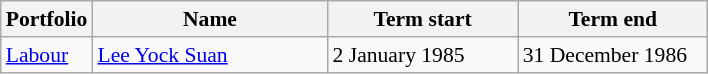<table class="wikitable unsortable" style="font-size: 90%;">
<tr>
<th scope="col">Portfolio</th>
<th scope="col" width="150px">Name</th>
<th scope="col" width="120px">Term start</th>
<th scope="col" width="120px">Term end</th>
</tr>
<tr>
<td><a href='#'>Labour</a></td>
<td><a href='#'>Lee Yock Suan</a></td>
<td>2 January 1985</td>
<td>31 December 1986</td>
</tr>
</table>
